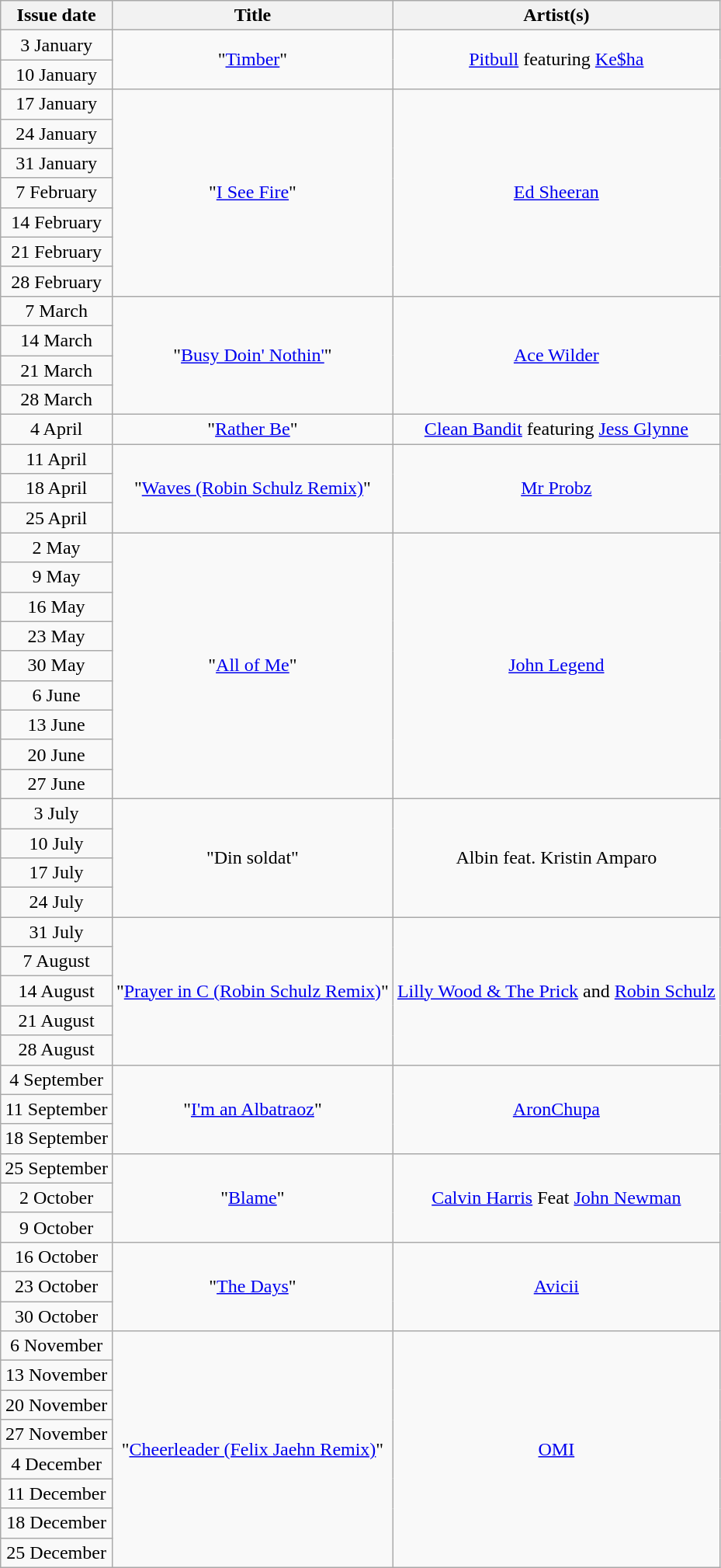<table class="wikitable" style="text-align:center;">
<tr>
<th>Issue date</th>
<th>Title</th>
<th>Artist(s)</th>
</tr>
<tr>
<td>3 January</td>
<td rowspan='2'>"<a href='#'>Timber</a>"</td>
<td rowspan='2'><a href='#'>Pitbull</a> featuring <a href='#'>Ke$ha</a></td>
</tr>
<tr>
<td>10 January</td>
</tr>
<tr>
<td>17 January</td>
<td rowspan='7'>"<a href='#'>I See Fire</a>"</td>
<td rowspan='7'><a href='#'>Ed Sheeran</a></td>
</tr>
<tr>
<td>24 January</td>
</tr>
<tr>
<td>31 January</td>
</tr>
<tr>
<td>7 February</td>
</tr>
<tr>
<td>14 February</td>
</tr>
<tr>
<td>21 February</td>
</tr>
<tr>
<td>28 February</td>
</tr>
<tr>
<td>7 March</td>
<td rowspan='4'>"<a href='#'>Busy Doin' Nothin'</a>"</td>
<td rowspan='4'><a href='#'>Ace Wilder</a></td>
</tr>
<tr>
<td>14 March</td>
</tr>
<tr>
<td>21 March</td>
</tr>
<tr>
<td>28 March</td>
</tr>
<tr>
<td>4 April</td>
<td>"<a href='#'>Rather Be</a>"</td>
<td><a href='#'>Clean Bandit</a> featuring <a href='#'>Jess Glynne</a></td>
</tr>
<tr>
<td>11 April</td>
<td rowspan='3'>"<a href='#'>Waves (Robin Schulz Remix)</a>"</td>
<td rowspan='3'><a href='#'>Mr Probz</a></td>
</tr>
<tr>
<td>18 April</td>
</tr>
<tr>
<td>25 April</td>
</tr>
<tr>
<td>2 May</td>
<td rowspan='9'>"<a href='#'>All of Me</a>"</td>
<td rowspan='9'><a href='#'>John Legend</a></td>
</tr>
<tr>
<td>9 May</td>
</tr>
<tr>
<td>16 May</td>
</tr>
<tr>
<td>23 May</td>
</tr>
<tr>
<td>30 May</td>
</tr>
<tr>
<td>6 June</td>
</tr>
<tr>
<td>13 June</td>
</tr>
<tr>
<td>20 June</td>
</tr>
<tr>
<td>27 June</td>
</tr>
<tr>
<td>3 July</td>
<td rowspan='4'>"Din soldat"</td>
<td rowspan='4'>Albin feat. Kristin Amparo</td>
</tr>
<tr>
<td>10 July</td>
</tr>
<tr>
<td>17 July</td>
</tr>
<tr>
<td>24 July</td>
</tr>
<tr>
<td>31 July</td>
<td rowspan='5'>"<a href='#'>Prayer in C (Robin Schulz Remix)</a>"</td>
<td rowspan='5'><a href='#'>Lilly Wood & The Prick</a> and <a href='#'>Robin Schulz</a></td>
</tr>
<tr>
<td>7 August</td>
</tr>
<tr>
<td>14 August</td>
</tr>
<tr>
<td>21 August</td>
</tr>
<tr>
<td>28 August</td>
</tr>
<tr>
<td>4 September</td>
<td rowspan='3'>"<a href='#'>I'm an Albatraoz</a>"</td>
<td rowspan='3'><a href='#'>AronChupa</a></td>
</tr>
<tr>
<td>11 September</td>
</tr>
<tr>
<td>18 September</td>
</tr>
<tr>
<td>25 September</td>
<td rowspan='3'>"<a href='#'>Blame</a>"</td>
<td rowspan='3'><a href='#'>Calvin Harris</a> Feat <a href='#'>John Newman</a></td>
</tr>
<tr>
<td>2 October</td>
</tr>
<tr>
<td>9 October</td>
</tr>
<tr>
<td>16 October</td>
<td rowspan='3'>"<a href='#'>The Days</a>"</td>
<td rowspan='3'><a href='#'>Avicii</a></td>
</tr>
<tr>
<td>23 October</td>
</tr>
<tr>
<td>30 October</td>
</tr>
<tr>
<td>6 November</td>
<td rowspan='8'>"<a href='#'>Cheerleader (Felix Jaehn Remix)</a>"</td>
<td rowspan='8'><a href='#'>OMI</a></td>
</tr>
<tr>
<td>13 November</td>
</tr>
<tr>
<td>20 November</td>
</tr>
<tr>
<td>27 November</td>
</tr>
<tr>
<td>4 December</td>
</tr>
<tr>
<td>11 December</td>
</tr>
<tr>
<td>18 December</td>
</tr>
<tr>
<td>25 December</td>
</tr>
</table>
